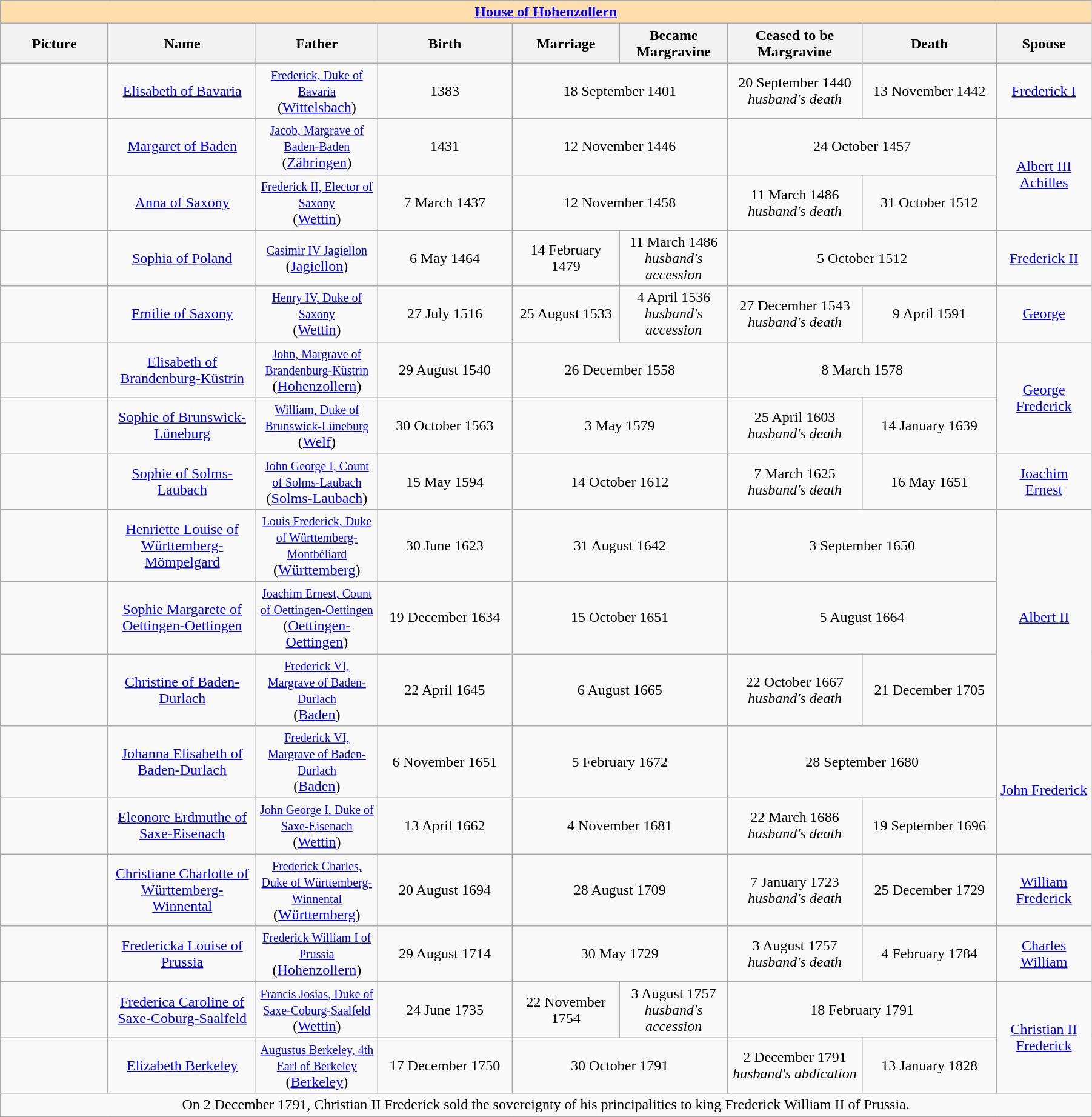<table width=95% class="wikitable">
<tr>
<td colspan="9" bgcolor=#FFDEAD align=center><strong><a href='#'>House of Hohenzollern</a></strong></td>
</tr>
<tr>
<th width = "8%">Picture</th>
<th width = "11%">Name</th>
<th width = "9%">Father</th>
<th width = "10%">Birth</th>
<th width = "8%">Marriage</th>
<th width = "8%">Became Margravine</th>
<th width = "10%">Ceased to be Margravine</th>
<th width = "10%">Death</th>
<th width = "7%">Spouse</th>
</tr>
<tr>
<td align="center"></td>
<td align="center"><a href='#'>Elisabeth of Bavaria</a></td>
<td align="center"><small><a href='#'>Frederick, Duke of Bavaria</a></small><br>(<a href='#'>Wittelsbach</a>)</td>
<td align="center">1383</td>
<td align="center" colspan="2">18 September 1401</td>
<td align="center">20 September 1440<br><em>husband's death</em></td>
<td align="center">13 November 1442</td>
<td align="center"><a href='#'>Frederick I</a></td>
</tr>
<tr>
<td align="center"></td>
<td align="center"><a href='#'>Margaret of Baden</a></td>
<td align="center"><small><a href='#'>Jacob, Margrave of Baden-Baden</a></small><br>(<a href='#'>Zähringen</a>)</td>
<td align="center">1431</td>
<td align="center" colspan="2">12 November 1446</td>
<td align="center" colspan="2">24 October 1457</td>
<td align="center" rowspan="2"><a href='#'>Albert III Achilles</a></td>
</tr>
<tr>
<td align="center"></td>
<td align="center"><a href='#'>Anna of Saxony</a></td>
<td align="center"><small><a href='#'>Frederick II, Elector of Saxony</a></small><br>(<a href='#'>Wettin</a>)</td>
<td align="center">7 March 1437</td>
<td align="center" colspan="2">12 November 1458</td>
<td align="center">11 March 1486<br><em>husband's death</em></td>
<td align="center">31 October 1512</td>
</tr>
<tr>
<td align="center"></td>
<td align="center"><a href='#'>Sophia of Poland</a></td>
<td align="center"><small><a href='#'>Casimir IV Jagiellon</a></small><br>(<a href='#'>Jagiellon</a>)</td>
<td align="center">6 May 1464</td>
<td align="center">14 February 1479</td>
<td align="center">11 March 1486<br><em>husband's accession</em></td>
<td align="center" colspan="2">5 October 1512</td>
<td align="center"><a href='#'>Frederick II</a></td>
</tr>
<tr>
<td align="center"></td>
<td align="center"><a href='#'>Emilie of Saxony</a></td>
<td align="center"><small><a href='#'>Henry IV, Duke of Saxony</a></small><br>(<a href='#'>Wettin</a>)</td>
<td align="center">27 July 1516</td>
<td align="center">25 August 1533</td>
<td align="center">4 April 1536<br><em>husband's accession</em></td>
<td align="center">27 December 1543<br><em>husband's death</em></td>
<td align="center">9 April 1591</td>
<td align="center"><a href='#'>George</a></td>
</tr>
<tr>
<td align="center"></td>
<td align="center"><a href='#'>Elisabeth of Brandenburg-Küstrin</a></td>
<td align="center"><small><a href='#'>John, Margrave of Brandenburg-Küstrin</a></small><br>(<a href='#'>Hohenzollern</a>)</td>
<td align="center">29 August 1540</td>
<td align="center" colspan="2">26 December 1558</td>
<td align="center" colspan="2">8 March 1578</td>
<td align="center" rowspan="2"><a href='#'>George Frederick</a></td>
</tr>
<tr>
<td align="center"></td>
<td align="center"><a href='#'>Sophie of Brunswick-Lüneburg</a></td>
<td align="center"><small><a href='#'>William, Duke of Brunswick-Lüneburg</a></small><br>(<a href='#'>Welf</a>)</td>
<td align="center">30 October 1563</td>
<td align="center" colspan="2">3 May 1579</td>
<td align="center">25 April 1603<br><em>husband's death</em></td>
<td align="center">14 January 1639</td>
</tr>
<tr>
<td align="center"></td>
<td align="center"><a href='#'>Sophie of Solms-Laubach</a></td>
<td align="center"><small><a href='#'>John George I, Count of Solms-Laubach</a></small><br>(<a href='#'>Solms-Laubach</a>)</td>
<td align="center">15 May 1594</td>
<td align="center" colspan="2">14 October 1612</td>
<td align="center">7 March 1625<br><em>husband's death</em></td>
<td align="center">16 May 1651</td>
<td align="center"><a href='#'>Joachim Ernest</a></td>
</tr>
<tr>
<td align="center"></td>
<td align="center"><a href='#'>Henriette Louise of Württemberg-Mömpelgard</a></td>
<td align="center"><small><a href='#'>Louis Frederick, Duke of Württemberg-Montbéliard</a></small><br>(<a href='#'>Württemberg</a>)</td>
<td align="center">30 June 1623</td>
<td align="center" colspan="2">31 August 1642</td>
<td align="center" colspan="2">3 September 1650</td>
<td align="center" rowspan="3"><a href='#'>Albert II</a></td>
</tr>
<tr>
<td align="center"></td>
<td align="center"><a href='#'>Sophie Margarete of Oettingen-Oettingen</a></td>
<td align="center"><small><a href='#'>Joachim Ernest, Count of Oettingen-Oettingen</a></small><br>(<a href='#'>Oettingen-Oettingen</a>)</td>
<td align="center">19 December 1634</td>
<td align="center" colspan="2">15 October 1651</td>
<td align="center" colspan="2">5 August 1664</td>
</tr>
<tr>
<td align="center"></td>
<td align="center"><a href='#'>Christine of Baden-Durlach</a></td>
<td align="center"><small><a href='#'>Frederick VI, Margrave of Baden-Durlach</a></small><br>(<a href='#'>Baden</a>)</td>
<td align="center">22 April 1645</td>
<td align="center" colspan="2">6 August 1665</td>
<td align="center">22 October 1667<br><em>husband's death</em></td>
<td align="center">21 December 1705</td>
</tr>
<tr>
<td align="center"></td>
<td align="center"><a href='#'>Johanna Elisabeth of Baden-Durlach</a></td>
<td align="center"><small><a href='#'>Frederick VI, Margrave of Baden-Durlach</a></small><br>(<a href='#'>Baden</a>)</td>
<td align="center">6 November 1651</td>
<td align="center" colspan="2">5 February 1672</td>
<td align="center" colspan="2">28 September 1680</td>
<td align="center" rowspan="2"><a href='#'>John Frederick</a></td>
</tr>
<tr>
<td align="center"></td>
<td align="center"><a href='#'>Eleonore Erdmuthe of Saxe-Eisenach</a></td>
<td align="center"><small><a href='#'>John George I, Duke of Saxe-Eisenach</a></small><br>(<a href='#'>Wettin</a>)</td>
<td align="center">13 April 1662</td>
<td align="center" colspan="2">4 November 1681</td>
<td align="center">22 March 1686<br><em>husband's death</em></td>
<td align="center">19 September 1696</td>
</tr>
<tr>
<td align="center"></td>
<td align="center"><a href='#'>Christiane Charlotte of Württemberg-Winnental</a></td>
<td align="center"><small><a href='#'>Frederick Charles, Duke of Württemberg-Winnental</a></small><br>(<a href='#'>Württemberg</a>)</td>
<td align="center">20 August 1694</td>
<td align="center" colspan="2">28 August 1709</td>
<td align="center">7 January 1723<br><em>husband's death</em></td>
<td align="center">25 December 1729</td>
<td align="center"><a href='#'>William Frederick</a></td>
</tr>
<tr>
<td align="center"></td>
<td align="center"><a href='#'>Fredericka Louise of Prussia</a></td>
<td align="center"><small><a href='#'>Frederick William I of Prussia</a></small><br>(<a href='#'>Hohenzollern</a>)</td>
<td align="center">29 August 1714</td>
<td align="center" colspan="2">30 May 1729</td>
<td align="center">3 August 1757<br><em>husband's death</em></td>
<td align="center">4 February 1784</td>
<td align="center"><a href='#'>Charles William</a></td>
</tr>
<tr>
<td align="center"></td>
<td align="center"><a href='#'>Frederica Caroline of Saxe-Coburg-Saalfeld</a></td>
<td align="center"><small><a href='#'>Francis Josias, Duke of Saxe-Coburg-Saalfeld</a></small><br>(<a href='#'>Wettin</a>)</td>
<td align="center">24 June 1735</td>
<td align="center">22 November 1754</td>
<td align="center">3 August 1757<br><em>husband's accession</em></td>
<td align="center" colspan="2">18 February 1791</td>
<td align="center" rowspan="2"><a href='#'>Christian II Frederick</a></td>
</tr>
<tr>
<td align="center"></td>
<td align="center"><a href='#'>Elizabeth Berkeley</a></td>
<td align="center"><small><a href='#'>Augustus Berkeley, 4th Earl of Berkeley</a></small><br>(<a href='#'>Berkeley</a>)</td>
<td align="center">17 December 1750</td>
<td align="center" colspan="2">30 October 1791</td>
<td align="center">2 December 1791<br><em>husband's abdication</em></td>
<td align="center">13 January 1828</td>
</tr>
<tr>
<td align="center" colspan="9">On 2 December 1791, Christian II Frederick sold the sovereignty of his principalities to king Frederick William II of Prussia.</td>
</tr>
<tr>
</tr>
</table>
